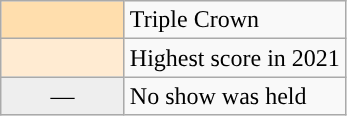<table class="wikitable">
<tr>
<td width="75px" style="font-weight: bold; background: navajowhite;" align="center"></td>
<td>Triple Crown</td>
</tr>
<tr>
<td width="75px" style="background: #ffebd2;"></td>
<td>Highest score in 2021</td>
</tr>
<tr>
<td width="75px" style="background:#eee;" align="center">—</td>
<td>No show was held</td>
</tr>
</table>
